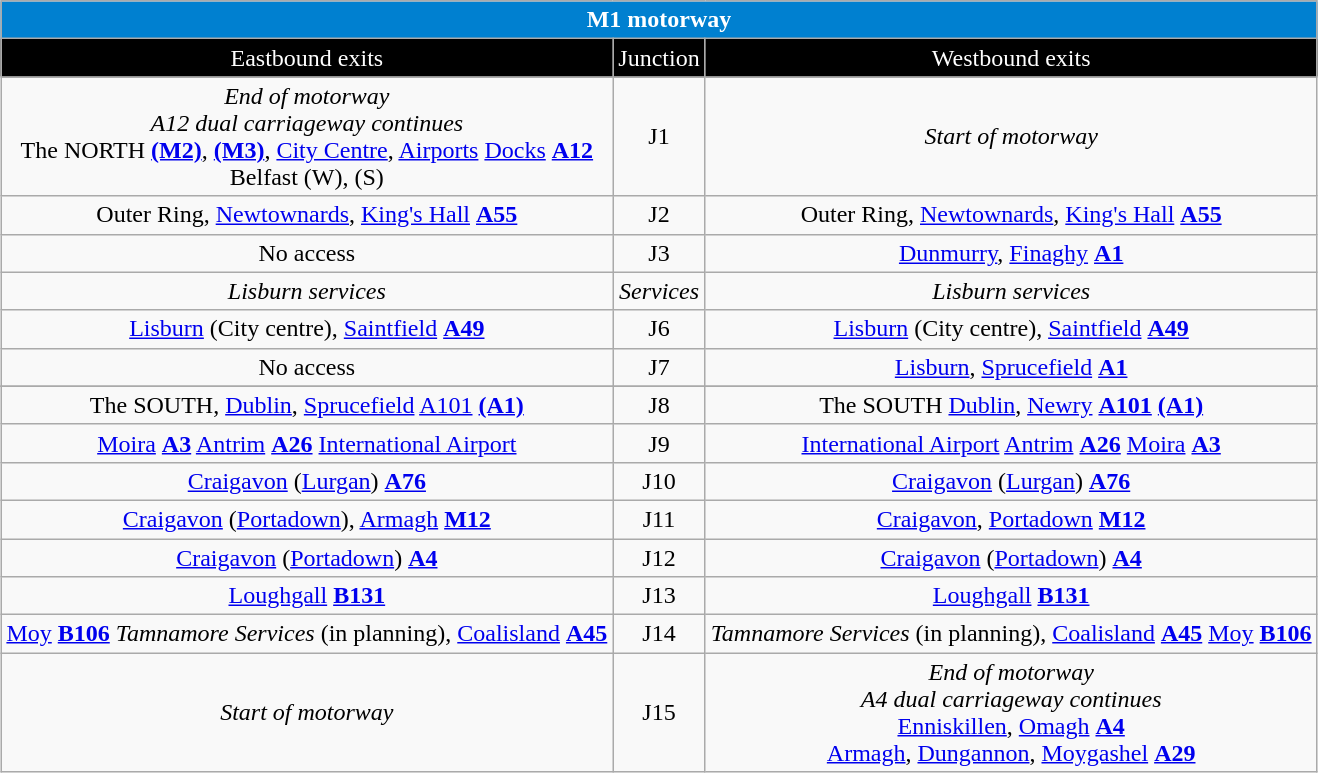<table border=1 cellpadding=2 style="margin:auto; text-align:center; border-collapse: collapse; " class="wikitable">
<tr align="center" bgcolor="0080d0" style="color: white;">
<td colspan="3"><strong>M1 motorway</strong></td>
</tr>
<tr align="center" bgcolor="000000" style="color: white">
<td>Eastbound exits</td>
<td>Junction</td>
<td>Westbound exits</td>
</tr>
<tr>
<td><em>End of motorway</em> <br><em>A12 dual carriageway continues</em><br> The NORTH <a href='#'><span><strong>(M2)</strong></span></a>, <a href='#'><span><strong>(M3)</strong></span></a>, <a href='#'>City Centre</a>, <a href='#'>Airports</a>  <a href='#'>Docks</a> <a href='#'><span><strong>A12</strong></span></a><br> Belfast (W), (S)</td>
<td align ="center">J1</td>
<td><em>Start of motorway </em></td>
</tr>
<tr align="center">
<td>Outer Ring, <a href='#'>Newtownards</a>, <a href='#'>King's Hall</a> <a href='#'><span><strong>A55</strong></span></a></td>
<td align="center">J2</td>
<td>Outer Ring, <a href='#'>Newtownards</a>, <a href='#'>King's Hall</a> <a href='#'><span><strong>A55</strong></span></a></td>
</tr>
<tr align="center">
<td> No access</td>
<td align="center">J3</td>
<td><a href='#'>Dunmurry</a>, <a href='#'>Finaghy</a> <a href='#'><span><strong>A1</strong></span></a></td>
</tr>
<tr align="center">
<td><em>Lisburn services</em></td>
<td align="center"><em>Services</em></td>
<td><em>Lisburn services</em></td>
</tr>
<tr align="center">
<td><a href='#'>Lisburn</a> (City centre), <a href='#'>Saintfield</a> <a href='#'><span><strong>A49</strong></span></a></td>
<td align="center">J6</td>
<td><a href='#'>Lisburn</a> (City centre), <a href='#'>Saintfield</a> <a href='#'><span><strong>A49</strong></span></a></td>
</tr>
<tr align="center">
<td> No access</td>
<td align="center">J7</td>
<td><a href='#'>Lisburn</a>, <a href='#'>Sprucefield</a> <a href='#'><span><strong>A1</strong></span></a></td>
</tr>
<tr align="center">
</tr>
<tr align="center">
<td>The SOUTH, <a href='#'>Dublin</a>, <a href='#'>Sprucefield</a> <a href='#'><span>A101</span></a> <a href='#'><span><strong>(A1)</strong></span></a></td>
<td align="center">J8</td>
<td>The SOUTH <a href='#'>Dublin</a>, <a href='#'>Newry</a> <a href='#'><span><strong>A101</strong></span></a> <a href='#'><span><strong>(A1)</strong></span></a></td>
</tr>
<tr align="center">
<td><a href='#'>Moira</a> <a href='#'><span><strong>A3</strong></span></a> <a href='#'>Antrim</a> <a href='#'><span><strong>A26</strong></span></a> <a href='#'>International Airport</a> </td>
<td align="center">J9</td>
<td><a href='#'>International Airport</a>  <a href='#'>Antrim</a> <a href='#'><span><strong>A26</strong></span></a> <a href='#'>Moira</a> <a href='#'><span><strong>A3</strong></span></a></td>
</tr>
<tr align="center">
<td><a href='#'>Craigavon</a> (<a href='#'>Lurgan</a>) <a href='#'><span><strong>A76</strong></span></a></td>
<td align="center">J10</td>
<td><a href='#'>Craigavon</a> (<a href='#'>Lurgan</a>) <a href='#'><span><strong>A76</strong></span></a></td>
</tr>
<tr align="center">
<td><a href='#'>Craigavon</a> (<a href='#'>Portadown</a>), <a href='#'>Armagh</a> <a href='#'><span><strong>M12</strong></span></a></td>
<td align="center">J11</td>
<td><a href='#'>Craigavon</a>, <a href='#'>Portadown</a> <a href='#'><span><strong>M12</strong></span></a></td>
</tr>
<tr align="center">
<td><a href='#'>Craigavon</a> (<a href='#'>Portadown</a>) <a href='#'><span><strong>A4</strong></span></a></td>
<td align="center">J12</td>
<td><a href='#'>Craigavon</a> (<a href='#'>Portadown</a>) <a href='#'><span><strong>A4</strong></span></a></td>
</tr>
<tr align="center">
<td><a href='#'>Loughgall</a> <a href='#'><span><strong>B131</strong></span></a></td>
<td align="center">J13</td>
<td><a href='#'>Loughgall</a> <a href='#'><span><strong>B131</strong></span></a></td>
</tr>
<tr align="center">
<td><a href='#'>Moy</a> <a href='#'><span><strong>B106</strong></span></a> <em>Tamnamore Services</em> (in planning), <a href='#'>Coalisland</a> <a href='#'><span><strong>A45</strong></span></a></td>
<td align="center">J14</td>
<td><em>Tamnamore Services</em> (in planning), <a href='#'>Coalisland</a> <a href='#'><span><strong>A45</strong></span></a> <a href='#'>Moy</a> <a href='#'><span><strong>B106</strong></span></a></td>
</tr>
<tr align="center">
<td><em>Start of motorway</em></td>
<td align="center">J15</td>
<td><em>End of motorway</em> <br><em>A4 dual carriageway continues</em><br> <a href='#'>Enniskillen</a>, <a href='#'>Omagh</a> <a href='#'><span><strong>A4</strong></span></a> <br> <a href='#'>Armagh</a>, <a href='#'>Dungannon</a>, <a href='#'>Moygashel</a> <a href='#'><span><strong>A29</strong></span></a></td>
</tr>
</table>
